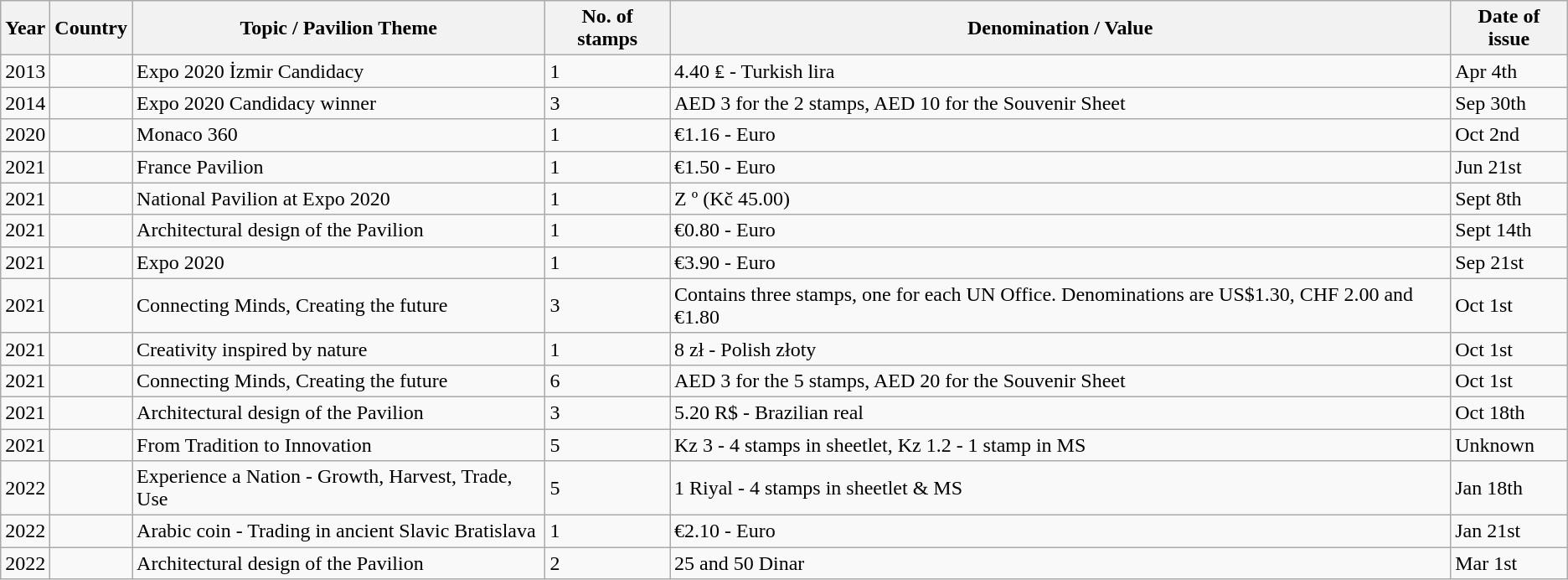<table class="wikitable">
<tr>
<th>Year</th>
<th>Country</th>
<th>Topic / Pavilion Theme</th>
<th>No. of stamps</th>
<th>Denomination / Value</th>
<th>Date of issue</th>
</tr>
<tr>
<td>2013</td>
<td></td>
<td>Expo 2020 İzmir Candidacy</td>
<td>1</td>
<td>4.40 ₤ - Turkish lira</td>
<td>Apr 4th</td>
</tr>
<tr>
<td>2014</td>
<td></td>
<td>Expo 2020 Candidacy winner</td>
<td>3</td>
<td>AED 3 for the 2 stamps, AED 10 for the Souvenir Sheet</td>
<td>Sep 30th</td>
</tr>
<tr>
<td>2020</td>
<td></td>
<td>Monaco 360</td>
<td>1</td>
<td>€1.16 - Euro</td>
<td>Oct 2nd</td>
</tr>
<tr>
<td>2021</td>
<td></td>
<td>France Pavilion</td>
<td>1</td>
<td>€1.50 - Euro</td>
<td>Jun 21st</td>
</tr>
<tr>
<td>2021</td>
<td></td>
<td>National Pavilion at Expo 2020</td>
<td>1</td>
<td>Z º (Kč 45.00)</td>
<td>Sept 8th</td>
</tr>
<tr>
<td>2021</td>
<td></td>
<td>Architectural design of the Pavilion</td>
<td>1</td>
<td>€0.80 - Euro</td>
<td>Sept 14th</td>
</tr>
<tr>
<td>2021</td>
<td></td>
<td>Expo 2020</td>
<td>1</td>
<td>€3.90 - Euro</td>
<td>Sep 21st</td>
</tr>
<tr>
<td>2021</td>
<td></td>
<td>Connecting Minds, Creating the future</td>
<td>3</td>
<td>Contains three stamps, one for each UN Office. Denominations are US$1.30, CHF 2.00 and €1.80</td>
<td>Oct 1st</td>
</tr>
<tr>
<td>2021</td>
<td></td>
<td>Creativity inspired by nature</td>
<td>1</td>
<td>8 zł - Polish złoty</td>
<td>Oct 1st</td>
</tr>
<tr>
<td>2021</td>
<td></td>
<td>Connecting Minds, Creating the future</td>
<td>6</td>
<td>AED 3 for the 5 stamps, AED 20 for the Souvenir Sheet</td>
<td>Oct 1st</td>
</tr>
<tr>
<td>2021</td>
<td></td>
<td>Architectural design of the Pavilion</td>
<td>3</td>
<td>5.20 R$ - Brazilian real</td>
<td>Oct 18th</td>
</tr>
<tr>
<td>2021</td>
<td></td>
<td>From Tradition to Innovation</td>
<td>5</td>
<td>Kz 3 - 4 stamps in sheetlet, Kz 1.2 - 1 stamp in MS</td>
<td>Unknown</td>
</tr>
<tr>
<td>2022</td>
<td></td>
<td>Experience a Nation - Growth, Harvest, Trade, Use</td>
<td>5</td>
<td>1 Riyal - 4 stamps in sheetlet & MS</td>
<td>Jan 18th</td>
</tr>
<tr>
<td>2022</td>
<td></td>
<td>Arabic coin - Trading in ancient Slavic Bratislava</td>
<td>1</td>
<td>€2.10 - Euro</td>
<td>Jan 21st</td>
</tr>
<tr>
<td>2022</td>
<td></td>
<td>Architectural design of the Pavilion</td>
<td>2</td>
<td>25 and 50 Dinar</td>
<td>Mar 1st</td>
</tr>
</table>
